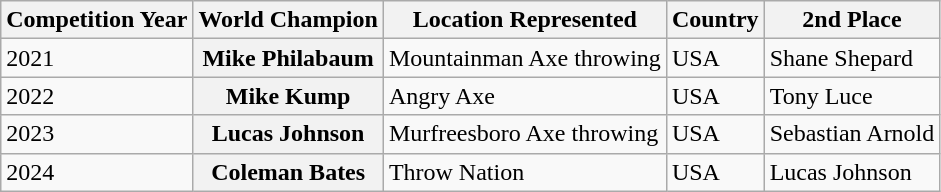<table class="wikitable plainrowheaders sortable" style="margin-right: 0;">
<tr>
<th scope="col">Competition Year</th>
<th scope="col">World Champion</th>
<th scope="col">Location Represented</th>
<th scope="col">Country</th>
<th scope="col">2nd Place</th>
</tr>
<tr>
<td>2021</td>
<th scope="row">Mike Philabaum</th>
<td>Mountainman Axe throwing</td>
<td>USA </td>
<td>Shane Shepard</td>
</tr>
<tr>
<td>2022</td>
<th scope="row">Mike Kump</th>
<td>Angry Axe</td>
<td>USA </td>
<td>Tony Luce</td>
</tr>
<tr>
<td>2023</td>
<th scope="row">Lucas Johnson</th>
<td>Murfreesboro Axe throwing</td>
<td>USA </td>
<td>Sebastian Arnold</td>
</tr>
<tr>
<td>2024</td>
<th scope="row">Coleman Bates</th>
<td>Throw Nation</td>
<td>USA </td>
<td>Lucas Johnson</td>
</tr>
</table>
